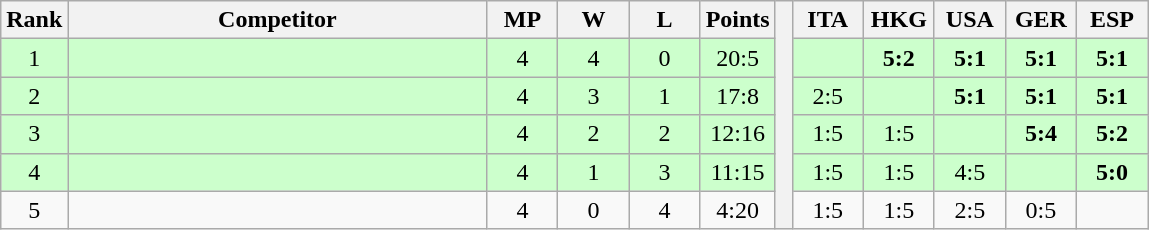<table class="wikitable" style="text-align:center">
<tr>
<th>Rank</th>
<th style="width:17em">Competitor</th>
<th style="width:2.5em">MP</th>
<th style="width:2.5em">W</th>
<th style="width:2.5em">L</th>
<th>Points</th>
<th rowspan="6"> </th>
<th style="width:2.5em">ITA</th>
<th style="width:2.5em">HKG</th>
<th style="width:2.5em">USA</th>
<th style="width:2.5em">GER</th>
<th style="width:2.5em">ESP</th>
</tr>
<tr style="background:#cfc;">
<td>1</td>
<td style="text-align:left"></td>
<td>4</td>
<td>4</td>
<td>0</td>
<td>20:5</td>
<td></td>
<td><strong>5:2</strong></td>
<td><strong>5:1</strong></td>
<td><strong>5:1</strong></td>
<td><strong>5:1</strong></td>
</tr>
<tr style="background:#cfc;">
<td>2</td>
<td style="text-align:left"></td>
<td>4</td>
<td>3</td>
<td>1</td>
<td>17:8</td>
<td>2:5</td>
<td></td>
<td><strong>5:1</strong></td>
<td><strong>5:1</strong></td>
<td><strong>5:1</strong></td>
</tr>
<tr style="background:#cfc;">
<td>3</td>
<td style="text-align:left"></td>
<td>4</td>
<td>2</td>
<td>2</td>
<td>12:16</td>
<td>1:5</td>
<td>1:5</td>
<td></td>
<td><strong>5:4</strong></td>
<td><strong>5:2</strong></td>
</tr>
<tr style="background:#cfc;">
<td>4</td>
<td style="text-align:left"></td>
<td>4</td>
<td>1</td>
<td>3</td>
<td>11:15</td>
<td>1:5</td>
<td>1:5</td>
<td>4:5</td>
<td></td>
<td><strong>5:0</strong></td>
</tr>
<tr>
<td>5</td>
<td style="text-align:left"></td>
<td>4</td>
<td>0</td>
<td>4</td>
<td>4:20</td>
<td>1:5</td>
<td>1:5</td>
<td>2:5</td>
<td>0:5</td>
<td></td>
</tr>
</table>
